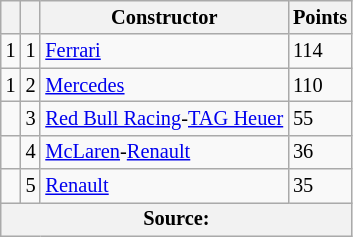<table class="wikitable" style="font-size: 85%;">
<tr>
<th></th>
<th></th>
<th>Constructor</th>
<th>Points</th>
</tr>
<tr>
<td align="left"> 1</td>
<td align="center">1</td>
<td> <a href='#'>Ferrari</a></td>
<td align="left">114</td>
</tr>
<tr>
<td align="left"> 1</td>
<td align="center">2</td>
<td> <a href='#'>Mercedes</a></td>
<td align="left">110</td>
</tr>
<tr>
<td align="left"></td>
<td align="center">3</td>
<td> <a href='#'>Red Bull Racing</a>-<a href='#'>TAG Heuer</a></td>
<td align="left">55</td>
</tr>
<tr>
<td align="left"></td>
<td align="center">4</td>
<td> <a href='#'>McLaren</a>-<a href='#'>Renault</a></td>
<td align="left">36</td>
</tr>
<tr>
<td align="left"></td>
<td align="center">5</td>
<td> <a href='#'>Renault</a></td>
<td align="left">35</td>
</tr>
<tr>
<th colspan="4">Source:</th>
</tr>
</table>
